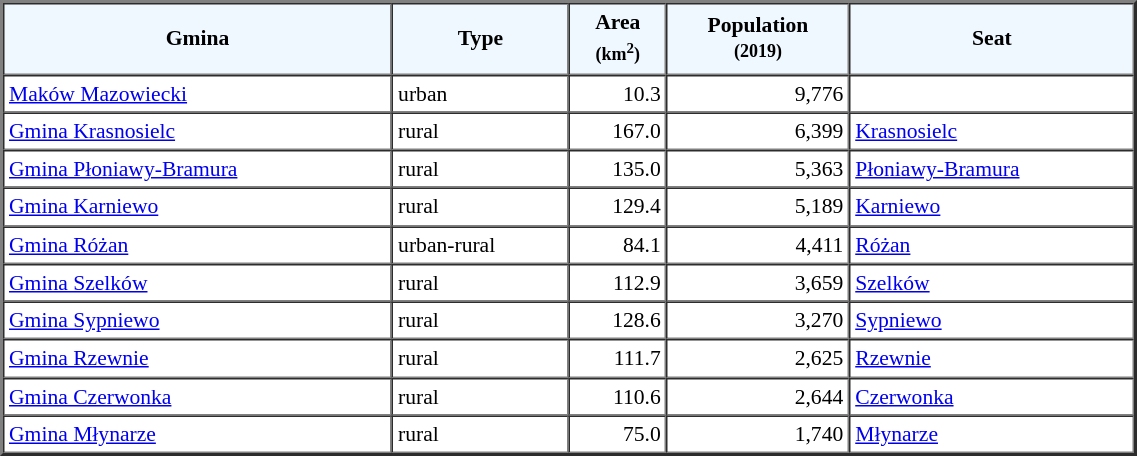<table width="60%" border="2" cellpadding="3" cellspacing="0" style="font-size:90%;line-height:120%;">
<tr bgcolor="F0F8FF">
<td style="text-align:center;"><strong>Gmina</strong></td>
<td style="text-align:center;"><strong>Type</strong></td>
<td style="text-align:center;"><strong>Area<br><small>(km<sup>2</sup>)</small></strong></td>
<td style="text-align:center;"><strong>Population<br><small>(2019)</small></strong></td>
<td style="text-align:center;"><strong>Seat</strong></td>
</tr>
<tr>
<td><a href='#'>Maków Mazowiecki</a></td>
<td>urban</td>
<td style="text-align:right;">10.3</td>
<td style="text-align:right;">9,776</td>
<td> </td>
</tr>
<tr>
<td><a href='#'>Gmina Krasnosielc</a></td>
<td>rural</td>
<td style="text-align:right;">167.0</td>
<td style="text-align:right;">6,399</td>
<td><a href='#'>Krasnosielc</a></td>
</tr>
<tr>
<td><a href='#'>Gmina Płoniawy-Bramura</a></td>
<td>rural</td>
<td style="text-align:right;">135.0</td>
<td style="text-align:right;">5,363</td>
<td><a href='#'>Płoniawy-Bramura</a></td>
</tr>
<tr>
<td><a href='#'>Gmina Karniewo</a></td>
<td>rural</td>
<td style="text-align:right;">129.4</td>
<td style="text-align:right;">5,189</td>
<td><a href='#'>Karniewo</a></td>
</tr>
<tr>
<td><a href='#'>Gmina Różan</a></td>
<td>urban-rural</td>
<td style="text-align:right;">84.1</td>
<td style="text-align:right;">4,411</td>
<td><a href='#'>Różan</a></td>
</tr>
<tr>
<td><a href='#'>Gmina Szelków</a></td>
<td>rural</td>
<td style="text-align:right;">112.9</td>
<td style="text-align:right;">3,659</td>
<td><a href='#'>Szelków</a></td>
</tr>
<tr>
<td><a href='#'>Gmina Sypniewo</a></td>
<td>rural</td>
<td style="text-align:right;">128.6</td>
<td style="text-align:right;">3,270</td>
<td><a href='#'>Sypniewo</a></td>
</tr>
<tr>
<td><a href='#'>Gmina Rzewnie</a></td>
<td>rural</td>
<td style="text-align:right;">111.7</td>
<td style="text-align:right;">2,625</td>
<td><a href='#'>Rzewnie</a></td>
</tr>
<tr>
<td><a href='#'>Gmina Czerwonka</a></td>
<td>rural</td>
<td style="text-align:right;">110.6</td>
<td style="text-align:right;">2,644</td>
<td><a href='#'>Czerwonka</a></td>
</tr>
<tr>
<td><a href='#'>Gmina Młynarze</a></td>
<td>rural</td>
<td style="text-align:right;">75.0</td>
<td style="text-align:right;">1,740</td>
<td><a href='#'>Młynarze</a></td>
</tr>
<tr>
</tr>
</table>
